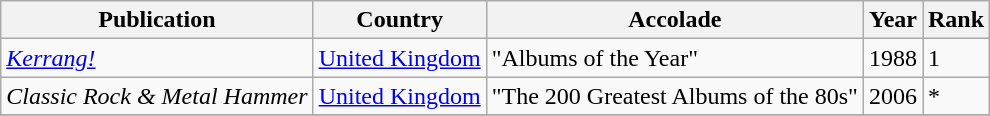<table class="wikitable">
<tr>
<th>Publication</th>
<th>Country</th>
<th>Accolade</th>
<th>Year</th>
<th>Rank</th>
</tr>
<tr>
<td><em><a href='#'>Kerrang!</a></em></td>
<td><a href='#'>United Kingdom</a></td>
<td>"Albums of the Year"</td>
<td>1988</td>
<td>1</td>
</tr>
<tr>
<td><em>Classic Rock & Metal Hammer</em></td>
<td><a href='#'>United Kingdom</a></td>
<td>"The 200 Greatest Albums of the 80s"</td>
<td>2006</td>
<td>*</td>
</tr>
<tr>
</tr>
</table>
